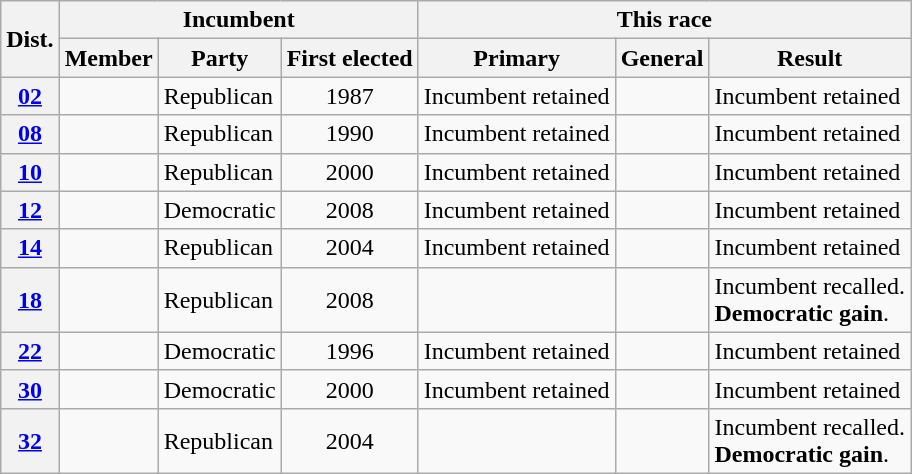<table class="wikitable sortable">
<tr>
<th colspan="1" rowspan="2">Dist.</th>
<th colspan="3">Incumbent</th>
<th colspan="3">This race</th>
</tr>
<tr valign="bottom">
<th>Member</th>
<th>Party</th>
<th>First elected</th>
<th>Primary</th>
<th>General</th>
<th>Result</th>
</tr>
<tr>
<th><a href='#'>02</a></th>
<td></td>
<td>Republican</td>
<td align="center">1987 </td>
<td nowrap="">Incumbent retained</td>
<td nowrap=""></td>
<td>Incumbent retained</td>
</tr>
<tr>
<th><a href='#'>08</a></th>
<td></td>
<td>Republican</td>
<td align="center">1990</td>
<td nowrap="">Incumbent retained</td>
<td nowrap=""></td>
<td>Incumbent retained</td>
</tr>
<tr>
<th><a href='#'>10</a></th>
<td></td>
<td>Republican</td>
<td align="center">2000</td>
<td nowrap="">Incumbent retained</td>
<td nowrap=""></td>
<td>Incumbent retained</td>
</tr>
<tr>
<th><a href='#'>12</a></th>
<td></td>
<td>Democratic</td>
<td align="center">2008</td>
<td nowrap="">Incumbent retained</td>
<td nowrap=""></td>
<td>Incumbent retained</td>
</tr>
<tr>
<th><a href='#'>14</a></th>
<td></td>
<td>Republican</td>
<td align="center">2004</td>
<td nowrap="">Incumbent retained</td>
<td nowrap=""></td>
<td>Incumbent retained</td>
</tr>
<tr>
<th><a href='#'>18</a></th>
<td></td>
<td>Republican</td>
<td align="center">2008</td>
<td nowrap=""></td>
<td nowrap=""></td>
<td>Incumbent recalled.<br><strong>Democratic gain</strong>.</td>
</tr>
<tr>
<th><a href='#'>22</a></th>
<td></td>
<td>Democratic</td>
<td align="center">1996</td>
<td nowrap="">Incumbent retained</td>
<td nowrap=""></td>
<td>Incumbent retained</td>
</tr>
<tr>
<th><a href='#'>30</a></th>
<td></td>
<td>Democratic</td>
<td align="center">2000</td>
<td nowrap="">Incumbent retained</td>
<td nowrap=""></td>
<td>Incumbent retained</td>
</tr>
<tr>
<th><a href='#'>32</a></th>
<td></td>
<td>Republican</td>
<td align="center">2004</td>
<td nowrap=""></td>
<td nowrap=""></td>
<td>Incumbent recalled.<br><strong>Democratic gain</strong>.</td>
</tr>
</table>
